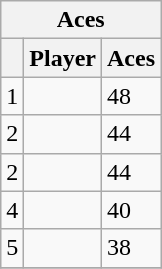<table class="wikitable">
<tr>
<th colspan="3">Aces</th>
</tr>
<tr>
<th></th>
<th>Player</th>
<th>Aces</th>
</tr>
<tr>
<td>1</td>
<td></td>
<td>48</td>
</tr>
<tr>
<td>2</td>
<td></td>
<td>44</td>
</tr>
<tr>
<td>2</td>
<td></td>
<td>44</td>
</tr>
<tr>
<td>4</td>
<td></td>
<td>40</td>
</tr>
<tr>
<td>5</td>
<td></td>
<td>38</td>
</tr>
<tr>
</tr>
</table>
